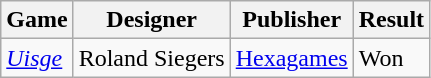<table class="wikitable">
<tr>
<th>Game</th>
<th>Designer</th>
<th>Publisher</th>
<th>Result</th>
</tr>
<tr>
<td><em><a href='#'>Uisge</a></em></td>
<td>Roland Siegers</td>
<td><a href='#'>Hexagames</a></td>
<td>Won</td>
</tr>
</table>
